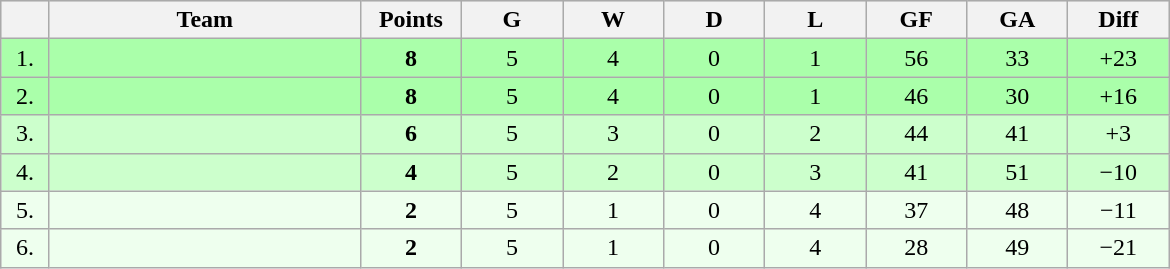<table class=wikitable style="text-align:center">
<tr bgcolor="#DCDCDC">
<th width="25"></th>
<th width="200">Team</th>
<th width="60">Points</th>
<th width="60">G</th>
<th width="60">W</th>
<th width="60">D</th>
<th width="60">L</th>
<th width="60">GF</th>
<th width="60">GA</th>
<th width="60">Diff</th>
</tr>
<tr bgcolor=#AAFFAA>
<td>1.</td>
<td align=left></td>
<td><strong>8</strong></td>
<td>5</td>
<td>4</td>
<td>0</td>
<td>1</td>
<td>56</td>
<td>33</td>
<td>+23</td>
</tr>
<tr bgcolor=#AAFFAA>
<td>2.</td>
<td align=left></td>
<td><strong>8</strong></td>
<td>5</td>
<td>4</td>
<td>0</td>
<td>1</td>
<td>46</td>
<td>30</td>
<td>+16</td>
</tr>
<tr bgcolor=#CCFFCC>
<td>3.</td>
<td align=left></td>
<td><strong>6</strong></td>
<td>5</td>
<td>3</td>
<td>0</td>
<td>2</td>
<td>44</td>
<td>41</td>
<td>+3</td>
</tr>
<tr bgcolor=#CCFFCC>
<td>4.</td>
<td align=left></td>
<td><strong>4</strong></td>
<td>5</td>
<td>2</td>
<td>0</td>
<td>3</td>
<td>41</td>
<td>51</td>
<td>−10</td>
</tr>
<tr bgcolor=#EEFFEE>
<td>5.</td>
<td align=left></td>
<td><strong>2</strong></td>
<td>5</td>
<td>1</td>
<td>0</td>
<td>4</td>
<td>37</td>
<td>48</td>
<td>−11</td>
</tr>
<tr bgcolor=#EEFFEE>
<td>6.</td>
<td align=left></td>
<td><strong>2</strong></td>
<td>5</td>
<td>1</td>
<td>0</td>
<td>4</td>
<td>28</td>
<td>49</td>
<td>−21</td>
</tr>
</table>
